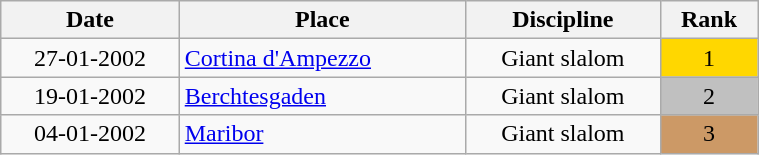<table class="wikitable" width=40% style="font-size:100%; text-align:center;">
<tr>
<th>Date</th>
<th>Place</th>
<th>Discipline</th>
<th>Rank</th>
</tr>
<tr>
<td>27-01-2002</td>
<td align=left> <a href='#'>Cortina d'Ampezzo</a></td>
<td>Giant slalom</td>
<td bgcolor=gold>1</td>
</tr>
<tr>
<td>19-01-2002</td>
<td align=left> <a href='#'>Berchtesgaden</a></td>
<td>Giant slalom</td>
<td bgcolor=silver>2</td>
</tr>
<tr>
<td>04-01-2002</td>
<td align=left> <a href='#'>Maribor</a></td>
<td>Giant slalom</td>
<td bgcolor=cc9966>3</td>
</tr>
</table>
